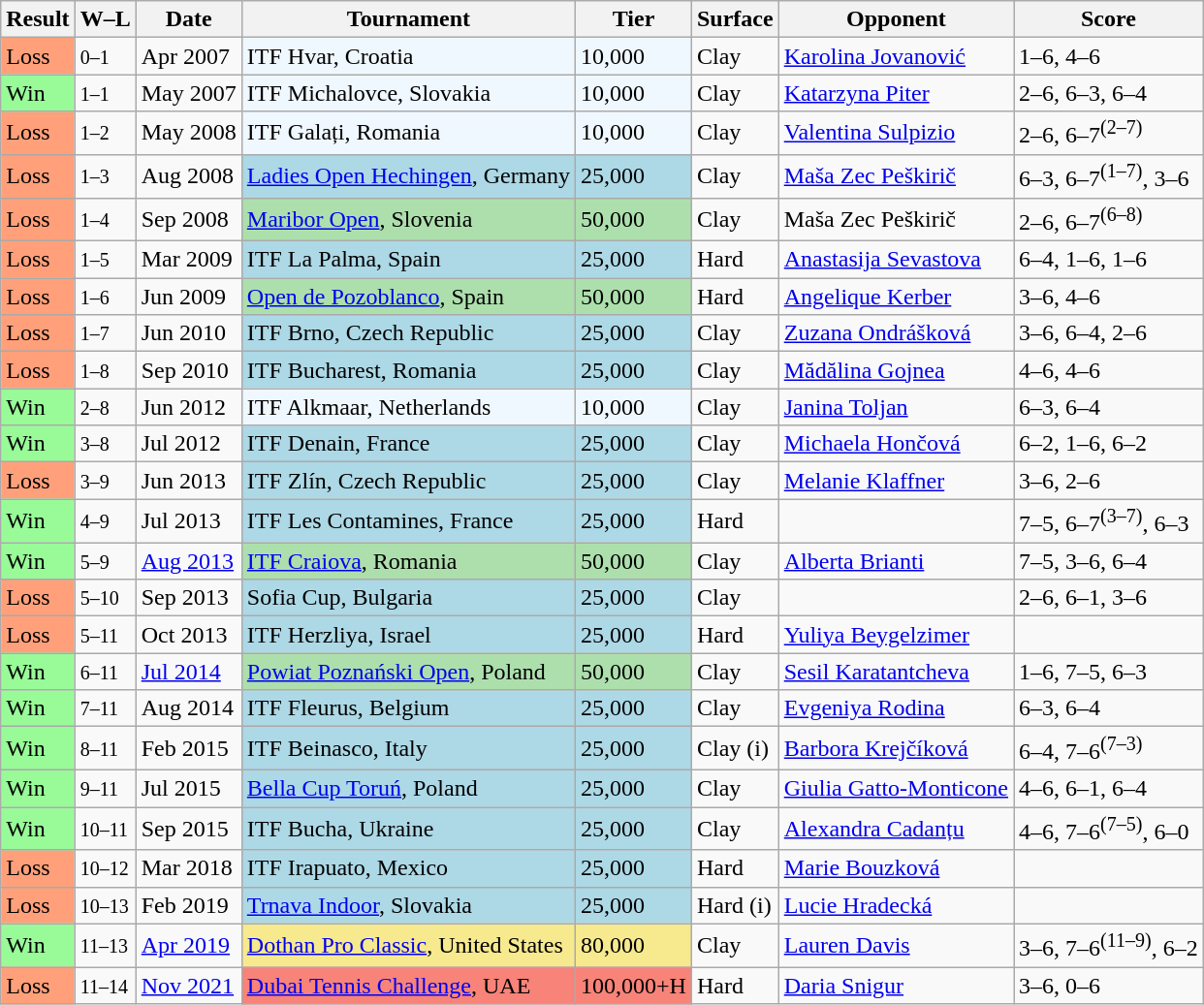<table class="sortable wikitable">
<tr>
<th>Result</th>
<th class=unsortable>W–L</th>
<th>Date</th>
<th>Tournament</th>
<th>Tier</th>
<th>Surface</th>
<th>Opponent</th>
<th class=unsortable>Score</th>
</tr>
<tr>
<td style=background:#ffa07a>Loss</td>
<td><small>0–1</small></td>
<td>Apr 2007</td>
<td style=background:#f0f8ff>ITF Hvar, Croatia</td>
<td style=background:#f0f8ff>10,000</td>
<td>Clay</td>
<td> <a href='#'>Karolina Jovanović</a></td>
<td>1–6, 4–6</td>
</tr>
<tr>
<td bgcolor=98FB98>Win</td>
<td><small>1–1</small></td>
<td>May 2007</td>
<td style=background:#f0f8ff>ITF Michalovce, Slovakia</td>
<td style=background:#f0f8ff>10,000</td>
<td>Clay</td>
<td> <a href='#'>Katarzyna Piter</a></td>
<td>2–6, 6–3, 6–4</td>
</tr>
<tr>
<td style=background:#ffa07a>Loss</td>
<td><small>1–2</small></td>
<td>May 2008</td>
<td style=background:#f0f8ff>ITF Galați, Romania</td>
<td style=background:#f0f8ff>10,000</td>
<td>Clay</td>
<td> <a href='#'>Valentina Sulpizio</a></td>
<td>2–6, 6–7<sup>(2–7)</sup></td>
</tr>
<tr>
<td style=background:#ffa07a>Loss</td>
<td><small>1–3</small></td>
<td>Aug 2008</td>
<td bgcolor=lightblue><a href='#'>Ladies Open Hechingen</a>, Germany</td>
<td bgcolor=lightblue>25,000</td>
<td>Clay</td>
<td> <a href='#'>Maša Zec Peškirič</a></td>
<td>6–3, 6–7<sup>(1–7)</sup>, 3–6</td>
</tr>
<tr>
<td style=background:#ffa07a>Loss</td>
<td><small>1–4</small></td>
<td>Sep 2008</td>
<td style=background:#addfad><a href='#'>Maribor Open</a>, Slovenia</td>
<td style=background:#addfad>50,000</td>
<td>Clay</td>
<td> Maša Zec Peškirič</td>
<td>2–6, 6–7<sup>(6–8)</sup></td>
</tr>
<tr>
<td style=background:#ffa07a>Loss</td>
<td><small>1–5</small></td>
<td>Mar 2009</td>
<td bgcolor=lightblue>ITF La Palma, Spain</td>
<td bgcolor=lightblue>25,000</td>
<td>Hard</td>
<td> <a href='#'>Anastasija Sevastova</a></td>
<td>6–4, 1–6, 1–6</td>
</tr>
<tr>
<td style=background:#ffa07a>Loss</td>
<td><small>1–6</small></td>
<td>Jun 2009</td>
<td style=background:#addfad><a href='#'>Open de Pozoblanco</a>, Spain</td>
<td style=background:#addfad>50,000</td>
<td>Hard</td>
<td> <a href='#'>Angelique Kerber</a></td>
<td>3–6, 4–6</td>
</tr>
<tr>
<td style=background:#ffa07a>Loss</td>
<td><small>1–7</small></td>
<td>Jun 2010</td>
<td bgcolor=lightblue>ITF Brno, Czech Republic</td>
<td bgcolor=lightblue>25,000</td>
<td>Clay</td>
<td> <a href='#'>Zuzana Ondrášková</a></td>
<td>3–6, 6–4, 2–6</td>
</tr>
<tr>
<td style=background:#ffa07a>Loss</td>
<td><small>1–8</small></td>
<td>Sep 2010</td>
<td bgcolor=lightblue>ITF Bucharest, Romania</td>
<td bgcolor=lightblue>25,000</td>
<td>Clay</td>
<td> <a href='#'>Mădălina Gojnea</a></td>
<td>4–6, 4–6</td>
</tr>
<tr>
<td bgcolor=98FB98>Win</td>
<td><small>2–8</small></td>
<td>Jun 2012</td>
<td style=background:#f0f8ff>ITF Alkmaar, Netherlands</td>
<td style=background:#f0f8ff>10,000</td>
<td>Clay</td>
<td> <a href='#'>Janina Toljan</a></td>
<td>6–3, 6–4</td>
</tr>
<tr>
<td bgcolor=98FB98>Win</td>
<td><small>3–8</small></td>
<td>Jul 2012</td>
<td style=background:lightblue>ITF Denain, France</td>
<td style=background:lightblue>25,000</td>
<td>Clay</td>
<td> <a href='#'>Michaela Hončová</a></td>
<td>6–2, 1–6, 6–2</td>
</tr>
<tr>
<td style=background:#ffa07a>Loss</td>
<td><small>3–9</small></td>
<td>Jun 2013</td>
<td style=background:lightblue>ITF Zlín, Czech Republic</td>
<td style=background:lightblue>25,000</td>
<td>Clay</td>
<td> <a href='#'>Melanie Klaffner</a></td>
<td>3–6, 2–6</td>
</tr>
<tr>
<td bgcolor=98FB98>Win</td>
<td><small>4–9</small></td>
<td>Jul 2013</td>
<td style=background:lightblue>ITF Les Contamines, France</td>
<td style=background:lightblue>25,000</td>
<td>Hard</td>
<td></td>
<td>7–5, 6–7<sup>(3–7)</sup>, 6–3</td>
</tr>
<tr>
<td bgcolor=98FB98>Win</td>
<td><small>5–9</small></td>
<td><a href='#'>Aug 2013</a></td>
<td style=background:#addfad><a href='#'>ITF Craiova</a>, Romania</td>
<td style=background:#addfad>50,000</td>
<td>Clay</td>
<td> <a href='#'>Alberta Brianti</a></td>
<td>7–5, 3–6, 6–4</td>
</tr>
<tr>
<td style=background:#ffa07a>Loss</td>
<td><small>5–10</small></td>
<td>Sep 2013</td>
<td bgcolor=lightblue>Sofia Cup, Bulgaria</td>
<td bgcolor=lightblue>25,000</td>
<td>Clay</td>
<td></td>
<td>2–6, 6–1, 3–6</td>
</tr>
<tr>
<td style=background:#ffa07a>Loss</td>
<td><small>5–11</small></td>
<td>Oct 2013</td>
<td style=background:lightblue>ITF Herzliya, Israel</td>
<td style=background:lightblue>25,000</td>
<td>Hard</td>
<td> <a href='#'>Yuliya Beygelzimer</a></td>
<td></td>
</tr>
<tr>
<td bgcolor=98FB98>Win</td>
<td><small>6–11</small></td>
<td><a href='#'>Jul 2014</a></td>
<td style=background:#addfad><a href='#'>Powiat Poznański Open</a>, Poland</td>
<td style=background:#addfad>50,000</td>
<td>Clay</td>
<td> <a href='#'>Sesil Karatantcheva</a></td>
<td>1–6, 7–5, 6–3</td>
</tr>
<tr>
<td bgcolor=98FB98>Win</td>
<td><small>7–11</small></td>
<td>Aug 2014</td>
<td style=background:lightblue>ITF Fleurus, Belgium</td>
<td style=background:lightblue>25,000</td>
<td>Clay</td>
<td> <a href='#'>Evgeniya Rodina</a></td>
<td>6–3, 6–4</td>
</tr>
<tr>
<td bgcolor=98FB98>Win</td>
<td><small>8–11</small></td>
<td>Feb 2015</td>
<td style=background:lightblue>ITF Beinasco, Italy</td>
<td style=background:lightblue>25,000</td>
<td>Clay (i)</td>
<td> <a href='#'>Barbora Krejčíková</a></td>
<td>6–4, 7–6<sup>(7–3)</sup></td>
</tr>
<tr>
<td style=background:#98fb98>Win</td>
<td><small>9–11</small></td>
<td>Jul 2015</td>
<td style=background:lightblue><a href='#'>Bella Cup Toruń</a>, Poland</td>
<td style=background:lightblue>25,000</td>
<td>Clay</td>
<td> <a href='#'>Giulia Gatto-Monticone</a></td>
<td>4–6, 6–1, 6–4</td>
</tr>
<tr>
<td style=background:#98fb98>Win</td>
<td><small>10–11</small></td>
<td>Sep 2015</td>
<td style=background:lightblue>ITF Bucha, Ukraine</td>
<td style=background:lightblue>25,000</td>
<td>Clay</td>
<td> <a href='#'>Alexandra Cadanțu</a></td>
<td>4–6, 7–6<sup>(7–5)</sup>, 6–0</td>
</tr>
<tr>
<td style=background:#ffa07a>Loss</td>
<td><small>10–12</small></td>
<td>Mar 2018</td>
<td bgcolor=lightblue>ITF Irapuato, Mexico</td>
<td bgcolor=lightblue>25,000</td>
<td>Hard</td>
<td> <a href='#'>Marie Bouzková</a></td>
<td></td>
</tr>
<tr>
<td style=background:#ffa07a>Loss</td>
<td><small>10–13</small></td>
<td>Feb 2019</td>
<td style=background:lightblue><a href='#'>Trnava Indoor</a>, Slovakia</td>
<td style=background:lightblue>25,000</td>
<td>Hard (i)</td>
<td> <a href='#'>Lucie Hradecká</a></td>
<td></td>
</tr>
<tr>
<td style=background:#98fb98>Win</td>
<td><small>11–13</small></td>
<td><a href='#'>Apr 2019</a></td>
<td style=background:#f7e98e><a href='#'>Dothan Pro Classic</a>, United States</td>
<td style=background:#f7e98e>80,000</td>
<td>Clay</td>
<td> <a href='#'>Lauren Davis</a></td>
<td>3–6, 7–6<sup>(11–9)</sup>, 6–2</td>
</tr>
<tr>
<td style=background:#ffa07a>Loss</td>
<td><small>11–14</small></td>
<td><a href='#'>Nov 2021</a></td>
<td style=background:#f88379><a href='#'>Dubai Tennis Challenge</a>, UAE</td>
<td style=background:#f88379>100,000+H</td>
<td>Hard</td>
<td> <a href='#'>Daria Snigur</a></td>
<td>3–6, 0–6</td>
</tr>
</table>
